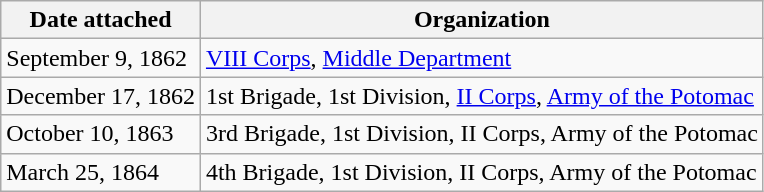<table class="wikitable">
<tr>
<th>Date attached</th>
<th>Organization</th>
</tr>
<tr>
<td>September 9, 1862</td>
<td><a href='#'>VIII Corps</a>, <a href='#'>Middle Department</a></td>
</tr>
<tr>
<td>December 17, 1862</td>
<td>1st Brigade, 1st Division, <a href='#'>II Corps</a>, <a href='#'>Army of the Potomac</a></td>
</tr>
<tr>
<td>October 10, 1863</td>
<td>3rd Brigade, 1st Division, II Corps, Army of the Potomac</td>
</tr>
<tr>
<td>March 25, 1864</td>
<td>4th Brigade, 1st Division, II Corps, Army of the Potomac</td>
</tr>
</table>
